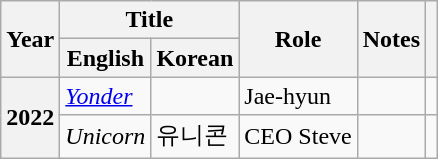<table class="wikitable sortable plainrowheaders">
<tr>
<th rowspan="2" scope="col">Year</th>
<th colspan="2" scope="col">Title</th>
<th rowspan="2" scope="col">Role</th>
<th rowspan="2" scope="col">Notes</th>
<th rowspan="2" scope="col" class="unsortable"></th>
</tr>
<tr>
<th>English</th>
<th>Korean</th>
</tr>
<tr>
<th scope="row" rowspan=2>2022</th>
<td><em><a href='#'>Yonder</a></em></td>
<td></td>
<td>Jae-hyun</td>
<td></td>
<td></td>
</tr>
<tr>
<td><em>Unicorn</em></td>
<td>유니콘</td>
<td>CEO Steve</td>
<td></td>
<td></td>
</tr>
</table>
